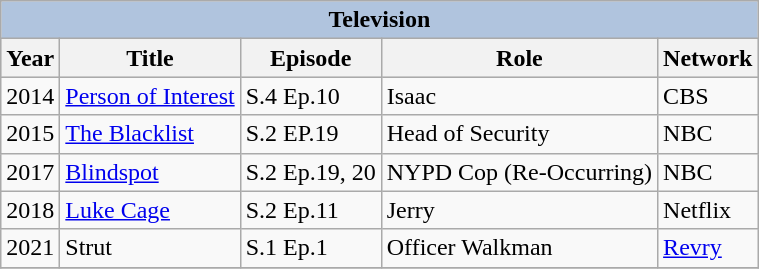<table class="wikitable" style="font-size:100%;">
<tr>
<th colspan="5" style="background: LightSteelBlue;">Television</th>
</tr>
<tr style="background:#ccc; text-align:center;">
<th>Year</th>
<th>Title</th>
<th>Episode</th>
<th>Role</th>
<th>Network</th>
</tr>
<tr>
<td>2014</td>
<td><a href='#'>Person of Interest</a></td>
<td>S.4 Ep.10</td>
<td>Isaac</td>
<td>CBS</td>
</tr>
<tr>
<td>2015</td>
<td><a href='#'>The Blacklist</a></td>
<td>S.2 EP.19</td>
<td>Head of Security</td>
<td>NBC</td>
</tr>
<tr>
<td>2017</td>
<td><a href='#'>Blindspot</a></td>
<td>S.2 Ep.19, 20</td>
<td>NYPD Cop (Re-Occurring)</td>
<td>NBC</td>
</tr>
<tr>
<td>2018</td>
<td><a href='#'>Luke Cage</a></td>
<td>S.2 Ep.11</td>
<td>Jerry</td>
<td>Netflix</td>
</tr>
<tr>
<td>2021</td>
<td>Strut</td>
<td>S.1 Ep.1</td>
<td>Officer Walkman</td>
<td><a href='#'>Revry</a></td>
</tr>
<tr>
</tr>
</table>
